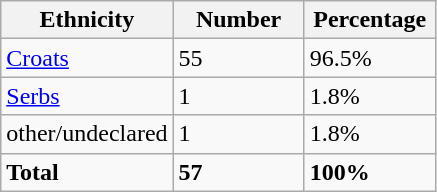<table class="wikitable">
<tr>
<th width="100px">Ethnicity</th>
<th width="80px">Number</th>
<th width="80px">Percentage</th>
</tr>
<tr>
<td><a href='#'>Croats</a></td>
<td>55</td>
<td>96.5%</td>
</tr>
<tr>
<td><a href='#'>Serbs</a></td>
<td>1</td>
<td>1.8%</td>
</tr>
<tr>
<td>other/undeclared</td>
<td>1</td>
<td>1.8%</td>
</tr>
<tr>
<td><strong>Total</strong></td>
<td><strong>57</strong></td>
<td><strong>100%</strong></td>
</tr>
</table>
